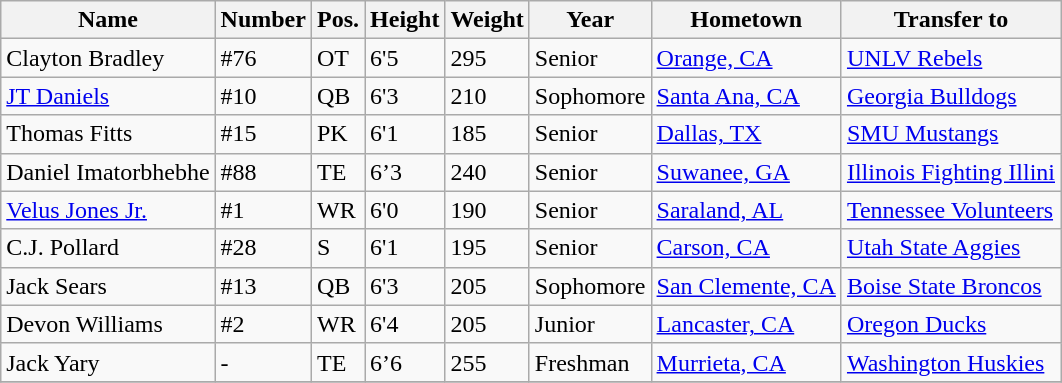<table class="wikitable sortable">
<tr>
<th>Name</th>
<th>Number</th>
<th>Pos.</th>
<th>Height</th>
<th>Weight</th>
<th>Year</th>
<th>Hometown</th>
<th class="unsortable">Transfer to</th>
</tr>
<tr>
<td>Clayton Bradley</td>
<td>#76</td>
<td>OT</td>
<td>6'5</td>
<td>295</td>
<td>Senior </td>
<td><a href='#'>Orange, CA</a></td>
<td><a href='#'>UNLV Rebels</a></td>
</tr>
<tr>
<td><a href='#'>JT Daniels</a></td>
<td>#10</td>
<td>QB</td>
<td>6'3</td>
<td>210</td>
<td>Sophomore </td>
<td><a href='#'>Santa Ana, CA</a></td>
<td><a href='#'>Georgia Bulldogs</a></td>
</tr>
<tr>
<td>Thomas Fitts</td>
<td>#15</td>
<td>PK</td>
<td>6'1</td>
<td>185</td>
<td>Senior </td>
<td><a href='#'>Dallas, TX</a></td>
<td><a href='#'>SMU Mustangs</a></td>
</tr>
<tr>
<td>Daniel Imatorbhebhe</td>
<td>#88</td>
<td>TE</td>
<td>6’3</td>
<td>240</td>
<td>Senior </td>
<td><a href='#'>Suwanee, GA</a></td>
<td><a href='#'>Illinois Fighting Illini</a></td>
</tr>
<tr>
<td><a href='#'>Velus Jones Jr.</a></td>
<td>#1</td>
<td>WR</td>
<td>6'0</td>
<td>190</td>
<td>Senior </td>
<td><a href='#'>Saraland, AL</a></td>
<td><a href='#'>Tennessee Volunteers</a></td>
</tr>
<tr>
<td>C.J. Pollard</td>
<td>#28</td>
<td>S</td>
<td>6'1</td>
<td>195</td>
<td>Senior </td>
<td><a href='#'>Carson, CA</a></td>
<td><a href='#'>Utah State Aggies</a></td>
</tr>
<tr>
<td>Jack Sears</td>
<td>#13</td>
<td>QB</td>
<td>6'3</td>
<td>205</td>
<td>Sophomore </td>
<td><a href='#'>San Clemente, CA</a></td>
<td><a href='#'>Boise State Broncos</a></td>
</tr>
<tr>
<td>Devon Williams</td>
<td>#2</td>
<td>WR</td>
<td>6'4</td>
<td>205</td>
<td>Junior </td>
<td><a href='#'>Lancaster, CA</a></td>
<td><a href='#'>Oregon Ducks</a></td>
</tr>
<tr>
<td>Jack Yary</td>
<td>-</td>
<td>TE</td>
<td>6’6</td>
<td>255</td>
<td>Freshman</td>
<td><a href='#'>Murrieta, CA</a></td>
<td><a href='#'>Washington Huskies</a></td>
</tr>
<tr>
</tr>
</table>
